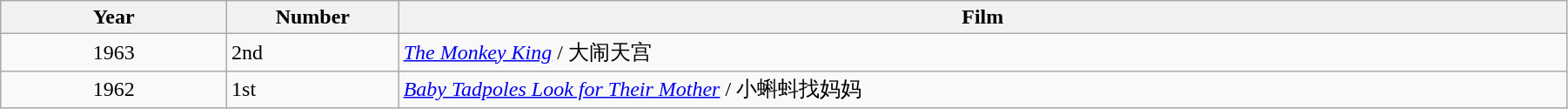<table class="wikitable" width="95%" align="center">
<tr>
<th width="6%">Year</th>
<th width="4%">Number</th>
<th width="31%">Film</th>
</tr>
<tr>
<td style="text-align:center;">1963</td>
<td>2nd</td>
<td><em><a href='#'>The Monkey King</a></em> / 大闹天宫</td>
</tr>
<tr>
<td style="text-align:center;">1962</td>
<td>1st</td>
<td><em><a href='#'>Baby Tadpoles Look for Their Mother</a></em> / 小蝌蚪找妈妈</td>
</tr>
</table>
